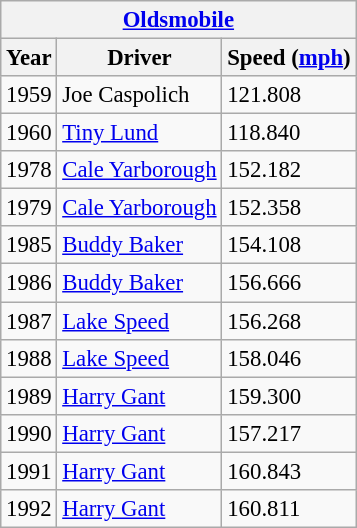<table class="wikitable" style="font-size: 95%;">
<tr>
<th colspan=3><a href='#'>Oldsmobile</a></th>
</tr>
<tr>
<th>Year</th>
<th>Driver</th>
<th>Speed (<a href='#'>mph</a>)</th>
</tr>
<tr>
<td>1959</td>
<td>Joe Caspolich</td>
<td>121.808</td>
</tr>
<tr>
<td>1960</td>
<td><a href='#'>Tiny Lund</a></td>
<td>118.840</td>
</tr>
<tr>
<td>1978</td>
<td><a href='#'>Cale Yarborough</a></td>
<td>152.182</td>
</tr>
<tr>
<td>1979</td>
<td><a href='#'>Cale Yarborough</a></td>
<td>152.358</td>
</tr>
<tr>
<td>1985</td>
<td><a href='#'>Buddy Baker</a></td>
<td>154.108</td>
</tr>
<tr>
<td>1986</td>
<td><a href='#'>Buddy Baker</a></td>
<td>156.666</td>
</tr>
<tr>
<td>1987</td>
<td><a href='#'>Lake Speed</a></td>
<td>156.268</td>
</tr>
<tr>
<td>1988</td>
<td><a href='#'>Lake Speed</a></td>
<td>158.046</td>
</tr>
<tr>
<td>1989</td>
<td><a href='#'>Harry Gant</a></td>
<td>159.300</td>
</tr>
<tr>
<td>1990</td>
<td><a href='#'>Harry Gant</a></td>
<td>157.217</td>
</tr>
<tr>
<td>1991</td>
<td><a href='#'>Harry Gant</a></td>
<td>160.843</td>
</tr>
<tr>
<td>1992</td>
<td><a href='#'>Harry Gant</a></td>
<td>160.811</td>
</tr>
</table>
